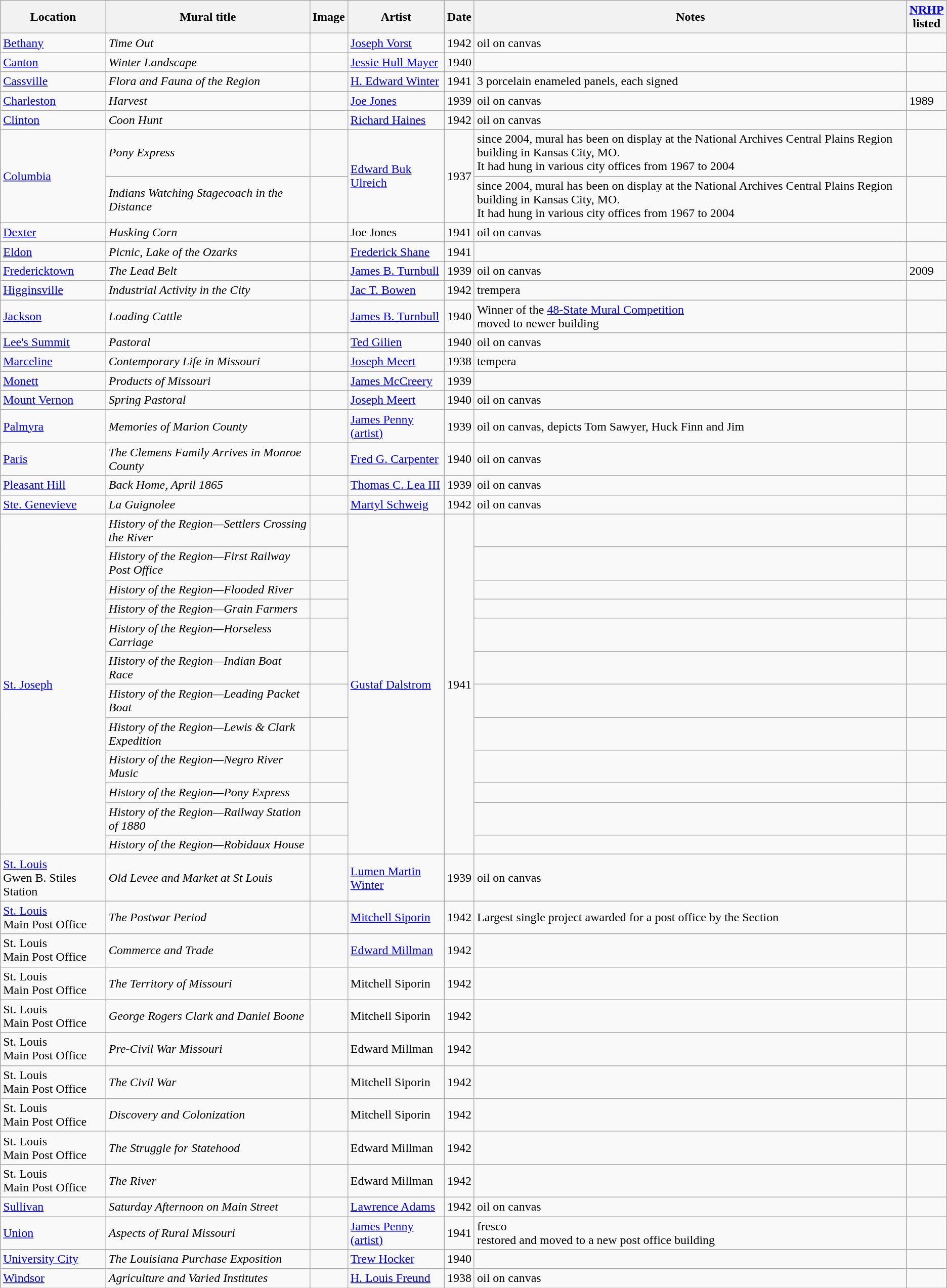<table class="wikitable sortable">
<tr>
<th>Location</th>
<th>Mural title</th>
<th>Image</th>
<th>Artist</th>
<th>Date</th>
<th>Notes</th>
<th><a href='#'>NRHP</a><br>listed</th>
</tr>
<tr>
<td><a href='#'>Bethany</a></td>
<td><em>Time Out</em></td>
<td></td>
<td><a href='#'>Joseph Vorst</a></td>
<td>1942</td>
<td>oil on canvas</td>
<td></td>
</tr>
<tr>
<td><a href='#'>Canton</a></td>
<td><em>Winter Landscape</em></td>
<td></td>
<td><a href='#'>Jessie Hull Mayer</a></td>
<td>1940</td>
<td></td>
<td></td>
</tr>
<tr>
<td><a href='#'>Cassville</a></td>
<td><em>Flora and Fauna of the Region</em></td>
<td></td>
<td><a href='#'>H. Edward Winter</a></td>
<td>1941</td>
<td>3 porcelain enameled panels, each signed</td>
<td></td>
</tr>
<tr>
<td><a href='#'>Charleston</a></td>
<td><em>Harvest</em></td>
<td></td>
<td><a href='#'>Joe Jones</a></td>
<td>1939</td>
<td>oil on canvas</td>
<td>1989</td>
</tr>
<tr>
<td><a href='#'>Clinton</a></td>
<td><em>Coon Hunt</em></td>
<td></td>
<td><a href='#'>Richard Haines</a></td>
<td>1942</td>
<td>oil on canvas</td>
<td></td>
</tr>
<tr>
<td rowspan="2"><a href='#'>Columbia</a></td>
<td><em>Pony Express</em></td>
<td></td>
<td rowspan="2"><a href='#'>Edward Buk Ulreich</a></td>
<td rowspan="2">1937</td>
<td>since 2004, mural has been on display at the National Archives Central Plains Region building in Kansas City, MO.<br> It had hung in various city offices from 1967 to 2004</td>
<td></td>
</tr>
<tr>
<td><em>Indians Watching Stagecoach in the Distance</em></td>
<td></td>
<td>since 2004, mural has been on display at the National Archives Central Plains Region building in Kansas City, MO. <br> It had hung in various city offices from 1967 to 2004</td>
<td></td>
</tr>
<tr>
<td><a href='#'>Dexter</a></td>
<td><em>Husking Corn</em></td>
<td></td>
<td>Joe Jones</td>
<td>1941</td>
<td>oil on canvas</td>
<td></td>
</tr>
<tr>
<td><a href='#'>Eldon</a></td>
<td><em>Picnic, Lake of the Ozarks</em></td>
<td></td>
<td><a href='#'>Frederick Shane</a></td>
<td>1941</td>
<td></td>
<td></td>
</tr>
<tr>
<td><a href='#'>Fredericktown</a></td>
<td><em>The Lead Belt</em></td>
<td></td>
<td><a href='#'>James B. Turnbull</a></td>
<td>1939</td>
<td>oil on canvas</td>
<td>2009</td>
</tr>
<tr>
<td><a href='#'>Higginsville</a></td>
<td><em>Industrial Activity in the City</em></td>
<td></td>
<td><a href='#'>Jac T. Bowen</a></td>
<td>1942</td>
<td>trempera</td>
<td></td>
</tr>
<tr>
<td><a href='#'>Jackson</a></td>
<td><em>Loading Cattle</em></td>
<td></td>
<td><a href='#'>James B. Turnbull</a></td>
<td>1940</td>
<td>Winner of the <a href='#'>48-State Mural Competition</a><br>moved to newer building</td>
<td></td>
</tr>
<tr>
<td><a href='#'>Lee's Summit</a></td>
<td><em>Pastoral</em></td>
<td></td>
<td><a href='#'>Ted Gilien</a></td>
<td>1940</td>
<td>oil on canvas</td>
<td></td>
</tr>
<tr>
<td><a href='#'>Marceline</a></td>
<td><em>Contemporary Life in Missouri</em></td>
<td></td>
<td><a href='#'>Joseph Meert</a></td>
<td>1938</td>
<td>tempera</td>
<td></td>
</tr>
<tr>
<td><a href='#'>Monett</a></td>
<td><em>Products of Missouri</em></td>
<td></td>
<td><a href='#'>James McCreery</a></td>
<td>1939</td>
<td></td>
<td></td>
</tr>
<tr>
<td><a href='#'>Mount Vernon</a></td>
<td><em>Spring Pastoral</em></td>
<td></td>
<td><a href='#'>Joseph Meert</a></td>
<td>1940</td>
<td>oil on canvas</td>
<td></td>
</tr>
<tr>
<td><a href='#'>Palmyra</a></td>
<td><em>Memories of Marion County</em></td>
<td></td>
<td><a href='#'>James Penny (artist)</a></td>
<td>1939</td>
<td>oil on canvas, depicts Tom Sawyer, Huck Finn and Jim</td>
<td></td>
</tr>
<tr>
<td><a href='#'>Paris</a></td>
<td><em>The Clemens Family Arrives in Monroe County</em></td>
<td></td>
<td><a href='#'>Fred G. Carpenter</a></td>
<td>1940</td>
<td>oil on canvas</td>
<td></td>
</tr>
<tr>
<td><a href='#'>Pleasant Hill</a></td>
<td><em>Back Home, April 1865</em></td>
<td></td>
<td><a href='#'>Thomas C. Lea III</a></td>
<td>1939</td>
<td>oil on canvas</td>
<td></td>
</tr>
<tr>
<td><a href='#'>Ste. Genevieve</a></td>
<td><em>La Guignolee</em></td>
<td></td>
<td><a href='#'>Martyl Schweig</a></td>
<td>1942</td>
<td>oil on canvas</td>
<td></td>
</tr>
<tr>
<td rowspan="12"><a href='#'>St. Joseph</a></td>
<td><em>History of the Region—Settlers Crossing the River</em></td>
<td></td>
<td rowspan="12"><a href='#'>Gustaf Dalstrom</a></td>
<td rowspan="12">1941</td>
<td></td>
<td></td>
</tr>
<tr>
<td><em>History of the Region—First Railway Post Office</em></td>
<td></td>
<td></td>
<td></td>
</tr>
<tr>
<td><em>History of the Region—Flooded River</em></td>
<td></td>
<td></td>
<td></td>
</tr>
<tr>
<td><em>History of the Region—Grain Farmers</em></td>
<td></td>
<td></td>
<td></td>
</tr>
<tr>
<td><em>History of the Region—Horseless Carriage</em></td>
<td></td>
<td></td>
<td></td>
</tr>
<tr>
<td><em>History of the Region—Indian Boat Race</em></td>
<td></td>
<td></td>
<td></td>
</tr>
<tr>
<td><em>History of the Region—Leading Packet Boat</em></td>
<td></td>
<td></td>
<td></td>
</tr>
<tr>
<td><em>History of the Region—Lewis & Clark Expedition</em></td>
<td></td>
<td></td>
<td></td>
</tr>
<tr>
<td><em>History of the Region—Negro River Music</em></td>
<td></td>
<td></td>
<td></td>
</tr>
<tr>
<td><em>History of the Region—Pony Express</em></td>
<td></td>
<td></td>
<td></td>
</tr>
<tr>
<td><em>History of the Region—Railway Station of 1880</em></td>
<td></td>
<td></td>
<td></td>
</tr>
<tr>
<td><em>History of the Region—Robidaux House</em></td>
<td></td>
<td></td>
<td></td>
</tr>
<tr>
<td><a href='#'>St. Louis</a><br>Gwen B. Stiles Station</td>
<td><em>Old Levee and Market at St Louis</em></td>
<td></td>
<td><a href='#'>Lumen Martin Winter</a></td>
<td>1939</td>
<td>oil on canvas</td>
<td></td>
</tr>
<tr>
<td><a href='#'>St. Louis</a><br>Main Post Office</td>
<td><em>The Postwar Period</em></td>
<td></td>
<td><a href='#'>Mitchell Siporin</a></td>
<td>1942</td>
<td>Largest single project awarded for a post office by the Section</td>
<td></td>
</tr>
<tr>
<td>St. Louis <br>Main Post Office</td>
<td><em>Commerce and Trade</em></td>
<td></td>
<td><a href='#'>Edward Millman</a></td>
<td>1942</td>
<td></td>
<td></td>
</tr>
<tr>
<td>St. Louis <br>Main Post Office</td>
<td><em>The Territory of Missouri</em></td>
<td></td>
<td>Mitchell Siporin</td>
<td>1942</td>
<td></td>
<td></td>
</tr>
<tr>
<td>St. Louis <br>Main Post Office</td>
<td><em>George Rogers Clark and Daniel Boone</em></td>
<td></td>
<td>Mitchell Siporin</td>
<td>1942</td>
<td></td>
<td></td>
</tr>
<tr>
<td>St. Louis <br>Main Post Office</td>
<td><em>Pre-Civil War Missouri</em></td>
<td></td>
<td>Edward Millman</td>
<td>1942</td>
<td></td>
<td></td>
</tr>
<tr>
<td>St. Louis <br>Main Post Office</td>
<td><em>The Civil War</em></td>
<td></td>
<td>Mitchell Siporin</td>
<td>1942</td>
<td></td>
<td></td>
</tr>
<tr>
<td>St. Louis <br>Main Post Office</td>
<td><em>Discovery and Colonization</em></td>
<td></td>
<td>Mitchell Siporin</td>
<td>1942</td>
<td></td>
<td></td>
</tr>
<tr>
<td>St. Louis <br>Main Post Office</td>
<td><em>The Struggle for Statehood</em></td>
<td></td>
<td>Edward Millman</td>
<td>1942</td>
<td></td>
<td></td>
</tr>
<tr>
<td>St. Louis <br>Main Post Office</td>
<td><em>The River</em></td>
<td></td>
<td>Edward Millman</td>
<td>1942</td>
<td></td>
<td></td>
</tr>
<tr>
<td><a href='#'>Sullivan</a></td>
<td><em>Saturday Afternoon on Main Street</em></td>
<td></td>
<td><a href='#'>Lawrence Adams</a></td>
<td>1942</td>
<td>oil on canvas</td>
<td></td>
</tr>
<tr>
<td><a href='#'>Union</a></td>
<td><em>Aspects of Rural Missouri</em></td>
<td></td>
<td><a href='#'>James Penny (artist)</a></td>
<td>1941</td>
<td>fresco<br>restored and moved to a new post office building</td>
<td></td>
</tr>
<tr>
<td><a href='#'>University City</a></td>
<td><em>The Louisiana Purchase Exposition</em></td>
<td></td>
<td><a href='#'>Trew Hocker</a></td>
<td>1940</td>
<td></td>
<td></td>
</tr>
<tr>
<td><a href='#'>Windsor</a></td>
<td><em>Agriculture and Varied Institutes</em></td>
<td></td>
<td><a href='#'>H. Louis Freund</a></td>
<td>1938</td>
<td>oil on canvas</td>
<td></td>
</tr>
</table>
